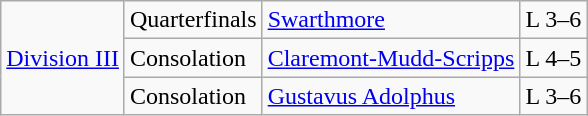<table class="wikitable">
<tr>
<td rowspan="5"><a href='#'>Division III</a></td>
<td>Quarterfinals</td>
<td><a href='#'>Swarthmore</a></td>
<td>L 3–6</td>
</tr>
<tr>
<td>Consolation</td>
<td><a href='#'>Claremont-Mudd-Scripps</a></td>
<td>L 4–5</td>
</tr>
<tr>
<td>Consolation</td>
<td><a href='#'>Gustavus Adolphus</a></td>
<td>L 3–6</td>
</tr>
</table>
